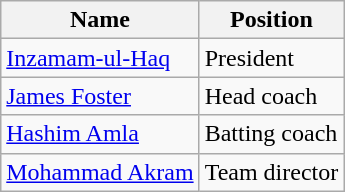<table class="wikitable">
<tr>
<th>Name</th>
<th>Position</th>
</tr>
<tr>
<td><a href='#'>Inzamam-ul-Haq</a></td>
<td>President</td>
</tr>
<tr>
<td><a href='#'>James Foster</a></td>
<td>Head coach</td>
</tr>
<tr>
<td><a href='#'>Hashim Amla</a></td>
<td>Batting coach</td>
</tr>
<tr>
<td><a href='#'>Mohammad Akram</a></td>
<td>Team director</td>
</tr>
</table>
